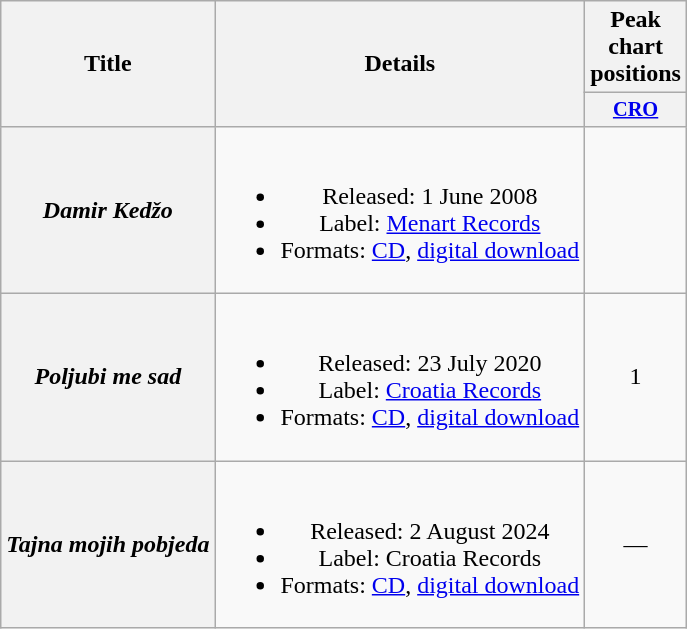<table class="wikitable plainrowheaders" style="text-align:center;">
<tr>
<th scope="col" rowspan="2">Title</th>
<th scope="col" rowspan="2">Details</th>
<th scope="col" colspan="1">Peak chart positions</th>
</tr>
<tr>
<th scope="col" style="width:3em;font-size:85%;"><a href='#'>CRO</a><br></th>
</tr>
<tr>
<th scope="row"><em>Damir Kedžo</em></th>
<td><br><ul><li>Released: 1 June 2008</li><li>Label: <a href='#'>Menart Records</a></li><li>Formats: <a href='#'>CD</a>, <a href='#'>digital download</a></li></ul></td>
<td></td>
</tr>
<tr>
<th scope="row"><em>Poljubi me sad</em></th>
<td><br><ul><li>Released: 23 July 2020</li><li>Label: <a href='#'>Croatia Records</a></li><li>Formats: <a href='#'>CD</a>, <a href='#'>digital download</a></li></ul></td>
<td>1</td>
</tr>
<tr>
<th scope="row"><em>Tajna mojih pobjeda</em></th>
<td><br><ul><li>Released: 2 August 2024</li><li>Label: Croatia Records</li><li>Formats: <a href='#'>CD</a>, <a href='#'>digital download</a></li></ul></td>
<td>—</td>
</tr>
</table>
